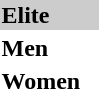<table>
<tr bgcolor="#cccccc">
<td colspan=4><strong>Elite</strong></td>
</tr>
<tr>
<th scope=row style="text-align:left">Men</th>
<td></td>
<td></td>
<td></td>
</tr>
<tr>
<th scope=row style="text-align:left">Women</th>
<td></td>
<td></td>
<td></td>
</tr>
</table>
